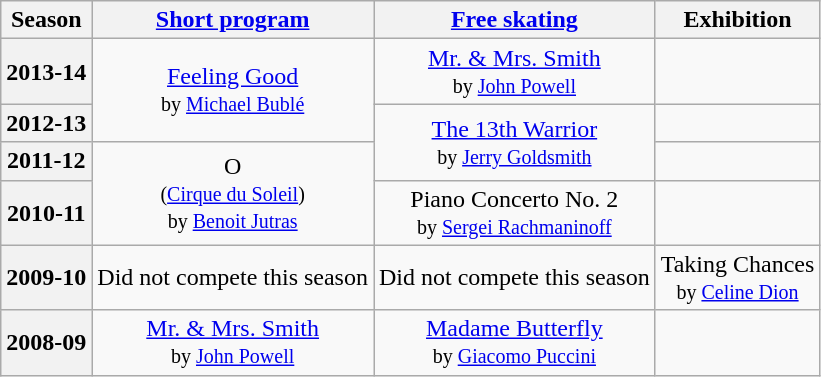<table class="wikitable" style="text-align:center">
<tr>
<th>Season</th>
<th><a href='#'>Short program</a></th>
<th><a href='#'>Free skating</a></th>
<th>Exhibition</th>
</tr>
<tr>
<th>2013-14</th>
<td rowspan=2><a href='#'>Feeling Good</a> <br><small> by <a href='#'>Michael Bublé</a> </small></td>
<td><a href='#'>Mr. & Mrs. Smith</a> <br><small> by <a href='#'>John Powell</a> </small></td>
<td></td>
</tr>
<tr>
<th>2012-13</th>
<td rowspan=2><a href='#'>The 13th Warrior</a> <br><small> by <a href='#'>Jerry Goldsmith</a> </small></td>
<td></td>
</tr>
<tr>
<th>2011-12</th>
<td rowspan=2>O <br><small> (<a href='#'>Cirque du Soleil</a>) <br> by <a href='#'>Benoit Jutras</a> </small></td>
<td></td>
</tr>
<tr>
<th>2010-11</th>
<td>Piano Concerto No. 2 <br><small> by <a href='#'>Sergei Rachmaninoff</a> </small></td>
<td></td>
</tr>
<tr>
<th>2009-10</th>
<td>Did not compete this season</td>
<td>Did not compete this season</td>
<td>Taking Chances <br><small>by <a href='#'>Celine Dion</a></small></td>
</tr>
<tr>
<th>2008-09</th>
<td><a href='#'>Mr. & Mrs. Smith</a> <br><small> by <a href='#'>John Powell</a> </small></td>
<td><a href='#'>Madame Butterfly</a> <br><small> by <a href='#'>Giacomo Puccini</a> </small></td>
<td></td>
</tr>
</table>
